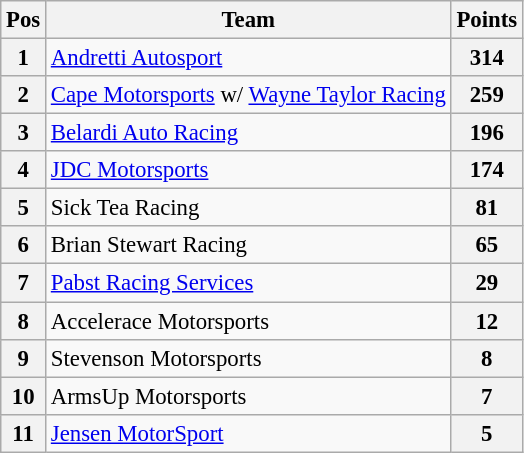<table class="wikitable" style="font-size: 95%;">
<tr>
<th>Pos</th>
<th>Team</th>
<th>Points</th>
</tr>
<tr>
<th>1</th>
<td> <a href='#'>Andretti Autosport</a></td>
<th>314</th>
</tr>
<tr>
<th>2</th>
<td> <a href='#'>Cape Motorsports</a> w/ <a href='#'>Wayne Taylor Racing</a></td>
<th>259</th>
</tr>
<tr>
<th>3</th>
<td> <a href='#'>Belardi Auto Racing</a></td>
<th>196</th>
</tr>
<tr>
<th>4</th>
<td> <a href='#'>JDC Motorsports</a></td>
<th>174</th>
</tr>
<tr>
<th>5</th>
<td> Sick Tea Racing</td>
<th>81</th>
</tr>
<tr>
<th>6</th>
<td> Brian Stewart Racing</td>
<th>65</th>
</tr>
<tr>
<th>7</th>
<td> <a href='#'>Pabst Racing Services</a></td>
<th>29</th>
</tr>
<tr>
<th>8</th>
<td> Accelerace Motorsports</td>
<th>12</th>
</tr>
<tr>
<th>9</th>
<td> Stevenson Motorsports</td>
<th>8</th>
</tr>
<tr>
<th>10</th>
<td> ArmsUp Motorsports</td>
<th>7</th>
</tr>
<tr>
<th>11</th>
<td> <a href='#'>Jensen MotorSport</a></td>
<th>5</th>
</tr>
</table>
